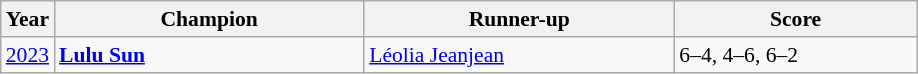<table class="wikitable" style="font-size:90%">
<tr>
<th>Year</th>
<th width="200">Champion</th>
<th width="200">Runner-up</th>
<th width="155">Score</th>
</tr>
<tr>
<td><a href='#'>2023</a></td>
<td> <strong><a href='#'>Lulu Sun</a></strong></td>
<td> <a href='#'>Léolia Jeanjean</a></td>
<td>6–4, 4–6, 6–2</td>
</tr>
</table>
